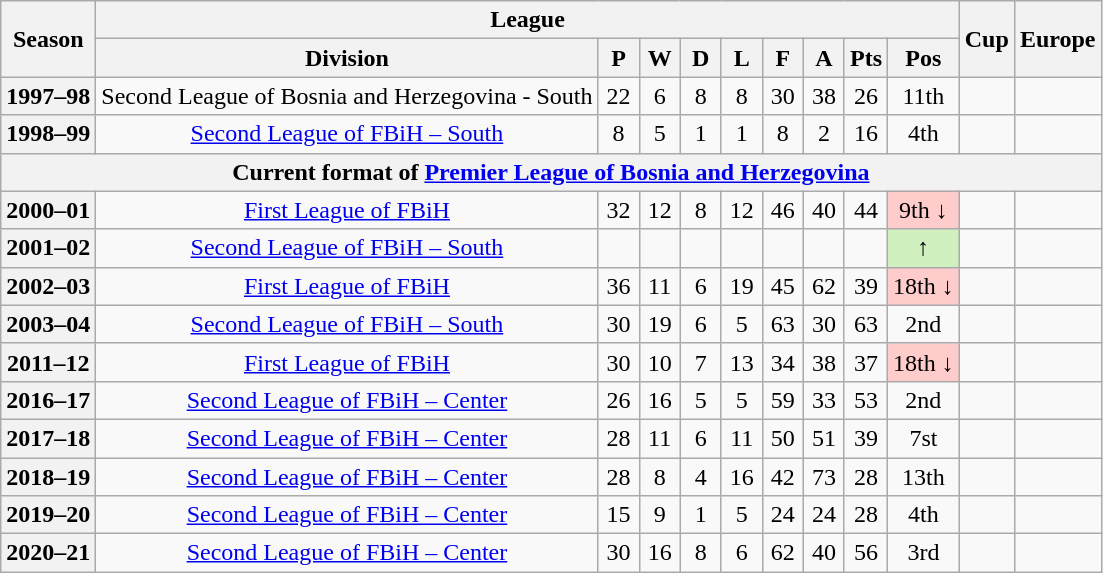<table class="wikitable" style="text-align: center">
<tr>
<th rowspan="2">Season</th>
<th colspan="9">League</th>
<th rowspan="2">Cup</th>
<th rowspan="2">Europe</th>
</tr>
<tr>
<th>Division</th>
<th width="20">P</th>
<th width="20">W</th>
<th width="20">D</th>
<th width="20">L</th>
<th width="20">F</th>
<th width="20">A</th>
<th width="20">Pts</th>
<th>Pos</th>
</tr>
<tr>
<th>1997–98</th>
<td>Second League of Bosnia and Herzegovina - South</td>
<td>22</td>
<td>6</td>
<td>8</td>
<td>8</td>
<td>30</td>
<td>38</td>
<td>26</td>
<td>11th</td>
<td></td>
<td></td>
</tr>
<tr>
<th>1998–99</th>
<td><a href='#'>Second League of FBiH – South</a></td>
<td>8</td>
<td>5</td>
<td>1</td>
<td>1</td>
<td>8</td>
<td>2</td>
<td>16</td>
<td>4th</td>
<td></td>
<td></td>
</tr>
<tr>
<th colspan="15">Current format of <a href='#'>Premier League of Bosnia and Herzegovina</a></th>
</tr>
<tr>
<th>2000–01</th>
<td><a href='#'>First League of FBiH</a></td>
<td>32</td>
<td>12</td>
<td>8</td>
<td>12</td>
<td>46</td>
<td>40</td>
<td>44</td>
<td bgcolor=#FFCCCC>9th ↓</td>
<td></td>
<td></td>
</tr>
<tr>
<th>2001–02</th>
<td><a href='#'>Second League of FBiH – South</a></td>
<td></td>
<td></td>
<td></td>
<td></td>
<td></td>
<td></td>
<td></td>
<td bgcolor=#D0F0C0>↑</td>
<td></td>
<td></td>
</tr>
<tr>
<th>2002–03</th>
<td><a href='#'>First League of FBiH</a></td>
<td>36</td>
<td>11</td>
<td>6</td>
<td>19</td>
<td>45</td>
<td>62</td>
<td>39</td>
<td bgcolor=#FFCCCC>18th ↓</td>
<td></td>
<td></td>
</tr>
<tr>
<th>2003–04</th>
<td><a href='#'>Second League of FBiH – South</a></td>
<td>30</td>
<td>19</td>
<td>6</td>
<td>5</td>
<td>63</td>
<td>30</td>
<td>63</td>
<td>2nd</td>
<td></td>
<td></td>
</tr>
<tr>
<th>2011–12</th>
<td><a href='#'>First League of FBiH</a></td>
<td>30</td>
<td>10</td>
<td>7</td>
<td>13</td>
<td>34</td>
<td>38</td>
<td>37</td>
<td bgcolor=#FFCCCC>18th ↓</td>
<td></td>
<td></td>
</tr>
<tr>
<th>2016–17</th>
<td><a href='#'>Second League of FBiH – Center</a></td>
<td>26</td>
<td>16</td>
<td>5</td>
<td>5</td>
<td>59</td>
<td>33</td>
<td>53</td>
<td>2nd</td>
<td></td>
<td></td>
</tr>
<tr>
<th>2017–18</th>
<td><a href='#'>Second League of FBiH – Center</a></td>
<td>28</td>
<td>11</td>
<td>6</td>
<td>11</td>
<td>50</td>
<td>51</td>
<td>39</td>
<td>7st</td>
<td></td>
<td></td>
</tr>
<tr>
<th>2018–19</th>
<td><a href='#'>Second League of FBiH – Center</a></td>
<td>28</td>
<td>8</td>
<td>4</td>
<td>16</td>
<td>42</td>
<td>73</td>
<td>28</td>
<td>13th</td>
<td></td>
<td></td>
</tr>
<tr>
<th>2019–20</th>
<td><a href='#'>Second League of FBiH – Center</a></td>
<td>15</td>
<td>9</td>
<td>1</td>
<td>5</td>
<td>24</td>
<td>24</td>
<td>28</td>
<td>4th</td>
<td></td>
<td></td>
</tr>
<tr>
<th>2020–21</th>
<td><a href='#'>Second League of FBiH – Center</a></td>
<td>30</td>
<td>16</td>
<td>8</td>
<td>6</td>
<td>62</td>
<td>40</td>
<td>56</td>
<td>3rd</td>
<td></td>
<td></td>
</tr>
</table>
